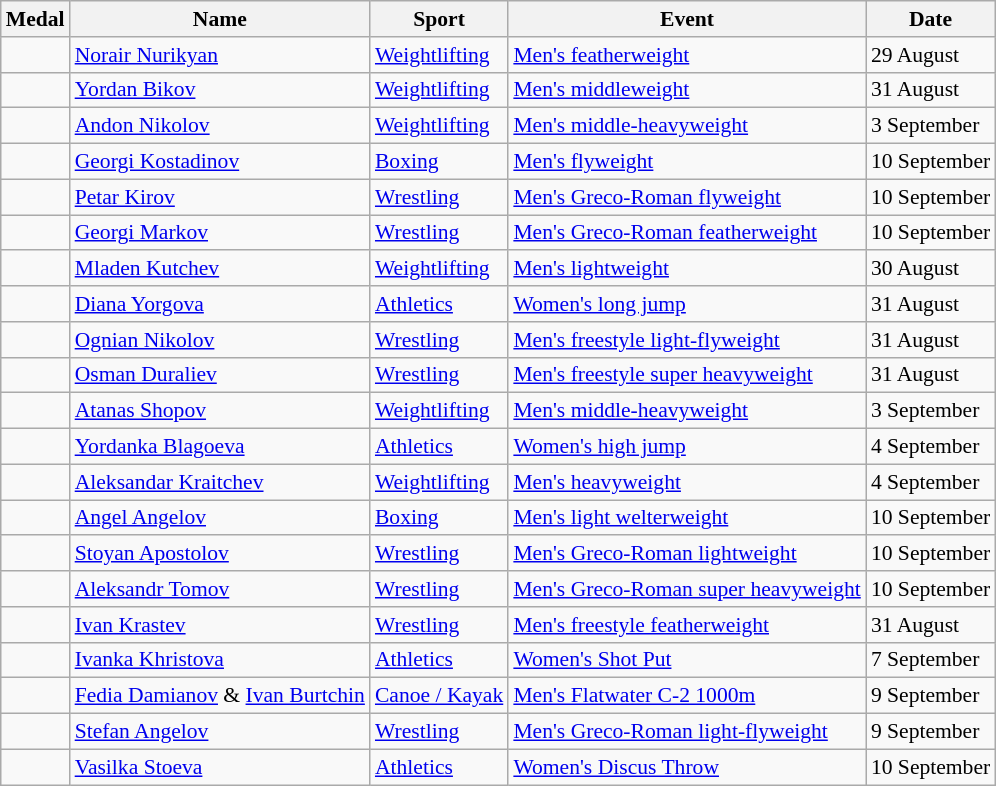<table class="wikitable sortable" style="font-size:90%">
<tr>
<th>Medal</th>
<th>Name</th>
<th>Sport</th>
<th>Event</th>
<th>Date</th>
</tr>
<tr>
<td></td>
<td><a href='#'>Norair Nurikyan</a></td>
<td><a href='#'>Weightlifting</a></td>
<td><a href='#'>Men's featherweight</a></td>
<td>29 August</td>
</tr>
<tr>
<td></td>
<td><a href='#'>Yordan Bikov</a></td>
<td><a href='#'>Weightlifting</a></td>
<td><a href='#'>Men's middleweight</a></td>
<td>31 August</td>
</tr>
<tr>
<td></td>
<td><a href='#'>Andon Nikolov</a></td>
<td><a href='#'>Weightlifting</a></td>
<td><a href='#'>Men's middle-heavyweight</a></td>
<td>3 September</td>
</tr>
<tr>
<td></td>
<td><a href='#'>Georgi Kostadinov</a></td>
<td><a href='#'>Boxing</a></td>
<td><a href='#'>Men's flyweight</a></td>
<td>10 September</td>
</tr>
<tr>
<td></td>
<td><a href='#'>Petar Kirov</a></td>
<td><a href='#'>Wrestling</a></td>
<td><a href='#'>Men's Greco-Roman flyweight</a></td>
<td>10 September</td>
</tr>
<tr>
<td></td>
<td><a href='#'>Georgi Markov</a></td>
<td><a href='#'>Wrestling</a></td>
<td><a href='#'>Men's Greco-Roman featherweight</a></td>
<td>10 September</td>
</tr>
<tr>
<td></td>
<td><a href='#'>Mladen Kutchev</a></td>
<td><a href='#'>Weightlifting</a></td>
<td><a href='#'>Men's lightweight</a></td>
<td>30 August</td>
</tr>
<tr>
<td></td>
<td><a href='#'>Diana Yorgova</a></td>
<td><a href='#'>Athletics</a></td>
<td><a href='#'>Women's long jump</a></td>
<td>31 August</td>
</tr>
<tr>
<td></td>
<td><a href='#'>Ognian Nikolov</a></td>
<td><a href='#'>Wrestling</a></td>
<td><a href='#'>Men's freestyle light-flyweight</a></td>
<td>31 August</td>
</tr>
<tr>
<td></td>
<td><a href='#'>Osman Duraliev</a></td>
<td><a href='#'>Wrestling</a></td>
<td><a href='#'>Men's freestyle super heavyweight</a></td>
<td>31 August</td>
</tr>
<tr>
<td></td>
<td><a href='#'>Atanas Shopov</a></td>
<td><a href='#'>Weightlifting</a></td>
<td><a href='#'>Men's middle-heavyweight</a></td>
<td>3 September</td>
</tr>
<tr>
<td></td>
<td><a href='#'>Yordanka Blagoeva</a></td>
<td><a href='#'>Athletics</a></td>
<td><a href='#'>Women's high jump</a></td>
<td>4 September</td>
</tr>
<tr>
<td></td>
<td><a href='#'>Aleksandar Kraitchev</a></td>
<td><a href='#'>Weightlifting</a></td>
<td><a href='#'>Men's heavyweight</a></td>
<td>4 September</td>
</tr>
<tr>
<td></td>
<td><a href='#'>Angel Angelov</a></td>
<td><a href='#'>Boxing</a></td>
<td><a href='#'>Men's light welterweight</a></td>
<td>10 September</td>
</tr>
<tr>
<td></td>
<td><a href='#'>Stoyan Apostolov</a></td>
<td><a href='#'>Wrestling</a></td>
<td><a href='#'>Men's Greco-Roman lightweight</a></td>
<td>10 September</td>
</tr>
<tr>
<td></td>
<td><a href='#'>Aleksandr Tomov</a></td>
<td><a href='#'>Wrestling</a></td>
<td><a href='#'>Men's Greco-Roman super heavyweight</a></td>
<td>10 September</td>
</tr>
<tr>
<td></td>
<td><a href='#'>Ivan Krastev</a></td>
<td><a href='#'>Wrestling</a></td>
<td><a href='#'>Men's freestyle featherweight</a></td>
<td>31 August</td>
</tr>
<tr>
<td></td>
<td><a href='#'>Ivanka Khristova</a></td>
<td><a href='#'>Athletics</a></td>
<td><a href='#'>Women's Shot Put</a></td>
<td>7 September</td>
</tr>
<tr>
<td></td>
<td><a href='#'>Fedia Damianov</a> & <a href='#'>Ivan Burtchin</a></td>
<td><a href='#'>Canoe / Kayak</a></td>
<td><a href='#'>Men's Flatwater C-2 1000m</a></td>
<td>9 September</td>
</tr>
<tr>
<td></td>
<td><a href='#'>Stefan Angelov</a></td>
<td><a href='#'>Wrestling</a></td>
<td><a href='#'>Men's Greco-Roman light-flyweight</a></td>
<td>9 September</td>
</tr>
<tr>
<td></td>
<td><a href='#'>Vasilka Stoeva</a></td>
<td><a href='#'>Athletics</a></td>
<td><a href='#'>Women's Discus Throw</a></td>
<td>10 September</td>
</tr>
</table>
